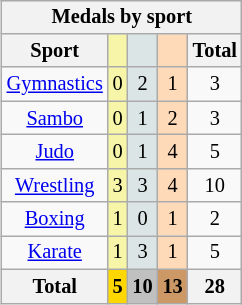<table class="wikitable" style="text-align:center;font-size:85%;float:right;clear:right;">
<tr style="background:#efefef;">
<th colspan=5>Medals by sport</th>
</tr>
<tr>
<th>Sport</th>
<td bgcolor=#f7f6a8></td>
<td bgcolor=#dce5e5></td>
<td bgcolor=#ffdab9></td>
<th>Total</th>
</tr>
<tr align=center>
<td><a href='#'>Gymnastics</a></td>
<td style="background:#f7f6a8;">0</td>
<td style="background:#dce5e5;">2</td>
<td style="background:#ffdab9;">1</td>
<td>3</td>
</tr>
<tr align=center>
<td><a href='#'>Sambo</a></td>
<td style="background:#f7f6a8;">0</td>
<td style="background:#dce5e5;">1</td>
<td style="background:#ffdab9;">2</td>
<td>3</td>
</tr>
<tr>
<td><a href='#'>Judo</a></td>
<td style="background:#f7f6a8;">0</td>
<td style="background:#dce5e5;">1</td>
<td style="background:#ffdab9;">4</td>
<td>5</td>
</tr>
<tr>
<td><a href='#'>Wrestling</a></td>
<td style="background:#f7f6a8;">3</td>
<td style="background:#dce5e5;">3</td>
<td style="background:#ffdab9;">4</td>
<td>10</td>
</tr>
<tr>
<td><a href='#'>Boxing</a></td>
<td style="background:#f7f6a8;">1</td>
<td style="background:#dce5e5;">0</td>
<td style="background:#ffdab9;">1</td>
<td>2</td>
</tr>
<tr>
<td><a href='#'>Karate</a></td>
<td style="background:#f7f6a8;">1</td>
<td style="background:#dce5e5;">3</td>
<td style="background:#ffdab9;">1</td>
<td>5</td>
</tr>
<tr>
<th>Total</th>
<th style="background:gold;">5</th>
<th style="background:silver;">10</th>
<th style="background:#c96;">13</th>
<th>28</th>
</tr>
</table>
